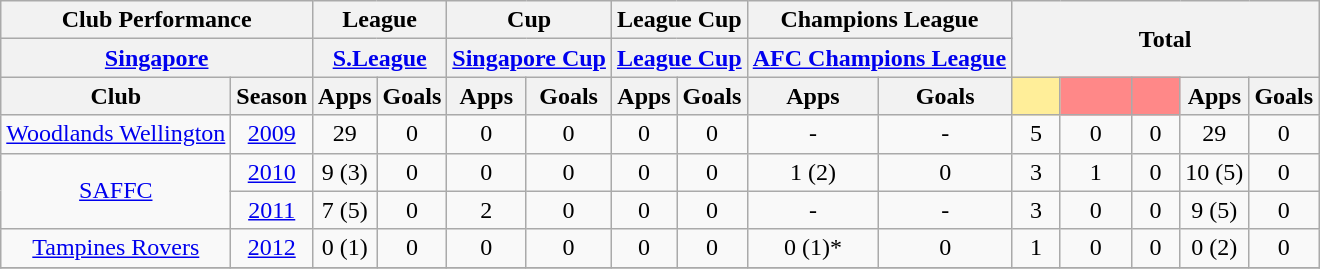<table class="wikitable" style="text-align:center;">
<tr>
<th colspan="2">Club Performance</th>
<th colspan="2">League</th>
<th colspan="2">Cup</th>
<th colspan="2">League Cup</th>
<th colspan="2">Champions League</th>
<th colspan="5" rowspan="2">Total</th>
</tr>
<tr>
<th colspan="2"><a href='#'>Singapore</a></th>
<th colspan="2"><a href='#'>S.League</a></th>
<th colspan="2"><a href='#'>Singapore Cup</a></th>
<th colspan="2"><a href='#'>League Cup</a></th>
<th colspan="2"><a href='#'>AFC Champions League</a></th>
</tr>
<tr>
<th>Club</th>
<th>Season</th>
<th>Apps</th>
<th>Goals</th>
<th>Apps</th>
<th>Goals</th>
<th>Apps</th>
<th>Goals</th>
<th>Apps</th>
<th>Goals</th>
<th style="width:25px; background:#fe9;"></th>
<th style="width:40px; background:#ff8888;"></th>
<th style="width:25px; background:#ff8888;"></th>
<th>Apps</th>
<th>Goals</th>
</tr>
<tr>
<td rowspan="1"><a href='#'>Woodlands Wellington</a></td>
<td><a href='#'>2009</a></td>
<td>29</td>
<td>0</td>
<td>0</td>
<td>0</td>
<td>0</td>
<td>0</td>
<td>-</td>
<td>-</td>
<td>5</td>
<td>0</td>
<td>0</td>
<td>29</td>
<td>0</td>
</tr>
<tr>
<td rowspan="2"><a href='#'>SAFFC</a></td>
<td><a href='#'>2010</a></td>
<td>9 (3)</td>
<td>0</td>
<td>0</td>
<td>0</td>
<td>0</td>
<td>0</td>
<td>1 (2)</td>
<td>0</td>
<td>3</td>
<td>1</td>
<td>0</td>
<td>10 (5)</td>
<td>0</td>
</tr>
<tr>
<td><a href='#'>2011</a></td>
<td>7 (5)</td>
<td>0</td>
<td>2</td>
<td>0</td>
<td>0</td>
<td>0</td>
<td>-</td>
<td>-</td>
<td>3</td>
<td>0</td>
<td>0</td>
<td>9 (5)</td>
<td>0</td>
</tr>
<tr>
<td rowspan="1"><a href='#'>Tampines Rovers</a></td>
<td><a href='#'>2012</a></td>
<td>0 (1)</td>
<td>0</td>
<td>0</td>
<td>0</td>
<td>0</td>
<td>0</td>
<td>0 (1)*</td>
<td>0</td>
<td>1</td>
<td>0</td>
<td>0</td>
<td>0 (2)</td>
<td>0</td>
</tr>
<tr>
</tr>
</table>
